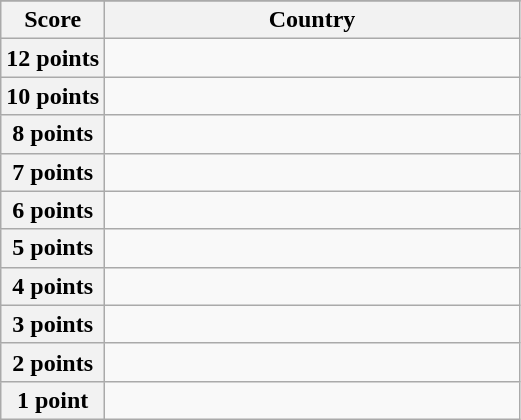<table class="wikitable">
<tr>
</tr>
<tr>
<th scope="col" width="20%">Score</th>
<th scope="col">Country</th>
</tr>
<tr>
<th scope="row">12 points</th>
<td></td>
</tr>
<tr>
<th scope="row">10 points</th>
<td></td>
</tr>
<tr>
<th scope="row">8 points</th>
<td></td>
</tr>
<tr>
<th scope="row">7 points</th>
<td></td>
</tr>
<tr>
<th scope="row">6 points</th>
<td></td>
</tr>
<tr>
<th scope="row">5 points</th>
<td></td>
</tr>
<tr>
<th scope="row">4 points</th>
<td></td>
</tr>
<tr>
<th scope="row">3 points</th>
<td></td>
</tr>
<tr>
<th scope="row">2 points</th>
<td></td>
</tr>
<tr>
<th scope="row">1 point</th>
<td></td>
</tr>
</table>
